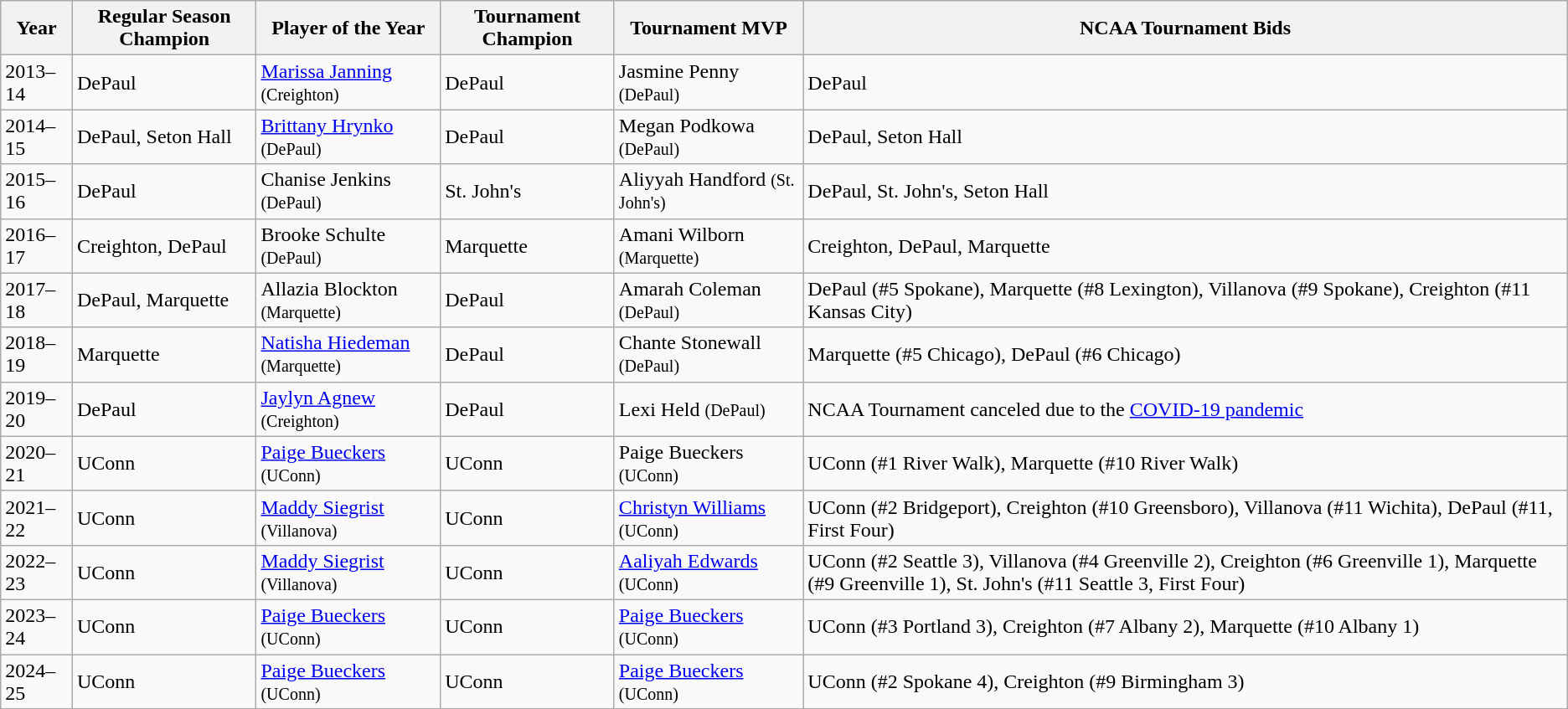<table class="wikitable">
<tr>
<th>Year</th>
<th>Regular Season Champion</th>
<th>Player of the Year</th>
<th>Tournament Champion</th>
<th>Tournament MVP</th>
<th>NCAA Tournament Bids</th>
</tr>
<tr>
<td>2013–14</td>
<td>DePaul</td>
<td><a href='#'>Marissa Janning</a> <small>(Creighton)</small></td>
<td>DePaul</td>
<td>Jasmine Penny <small>(DePaul)</small></td>
<td>DePaul</td>
</tr>
<tr>
<td>2014–15</td>
<td>DePaul, Seton Hall</td>
<td><a href='#'>Brittany Hrynko</a> <small>(DePaul)</small></td>
<td>DePaul</td>
<td>Megan Podkowa <small>(DePaul)</small></td>
<td>DePaul, Seton Hall</td>
</tr>
<tr>
<td>2015–16</td>
<td>DePaul</td>
<td>Chanise Jenkins <small>(DePaul)</small></td>
<td>St. John's</td>
<td>Aliyyah Handford <small>(St. John's)</small></td>
<td>DePaul, St. John's, Seton Hall</td>
</tr>
<tr>
<td>2016–17</td>
<td>Creighton, DePaul</td>
<td>Brooke Schulte <small>(DePaul)</small></td>
<td>Marquette</td>
<td>Amani Wilborn <small>(Marquette)</small></td>
<td>Creighton, DePaul, Marquette</td>
</tr>
<tr>
<td>2017–18</td>
<td>DePaul, Marquette</td>
<td>Allazia Blockton <small>(Marquette)</small></td>
<td>DePaul</td>
<td>Amarah Coleman <small>(DePaul)</small></td>
<td>DePaul (#5 Spokane), Marquette (#8 Lexington), Villanova (#9 Spokane), Creighton (#11 Kansas City)</td>
</tr>
<tr>
<td>2018–19</td>
<td>Marquette</td>
<td><a href='#'>Natisha Hiedeman</a> <small>(Marquette)</small></td>
<td>DePaul</td>
<td>Chante Stonewall <small>(DePaul)</small></td>
<td>Marquette (#5 Chicago), DePaul (#6 Chicago)</td>
</tr>
<tr>
<td>2019–20</td>
<td>DePaul</td>
<td><a href='#'>Jaylyn Agnew</a> <small>(Creighton)</small></td>
<td>DePaul</td>
<td>Lexi Held <small>(DePaul)</small></td>
<td>NCAA Tournament canceled due to the <a href='#'>COVID-19 pandemic</a></td>
</tr>
<tr>
<td>2020–21</td>
<td>UConn</td>
<td><a href='#'>Paige Bueckers</a> <small>(UConn)</small></td>
<td>UConn</td>
<td>Paige Bueckers <small>(UConn)</small></td>
<td>UConn (#1 River Walk), Marquette (#10 River Walk)</td>
</tr>
<tr>
<td>2021–22</td>
<td>UConn</td>
<td><a href='#'>Maddy Siegrist</a> <small>(Villanova)</small></td>
<td>UConn</td>
<td><a href='#'>Christyn Williams</a> <small>(UConn)</small></td>
<td>UConn (#2 Bridgeport), Creighton (#10 Greensboro), Villanova (#11 Wichita), DePaul (#11, First Four)</td>
</tr>
<tr>
<td>2022–23</td>
<td>UConn</td>
<td><a href='#'>Maddy Siegrist</a> <small>(Villanova)</small></td>
<td>UConn</td>
<td><a href='#'>Aaliyah Edwards</a> <small>(UConn)</small></td>
<td>UConn (#2 Seattle 3), Villanova (#4 Greenville 2), Creighton (#6 Greenville 1), Marquette (#9 Greenville 1), St. John's (#11 Seattle 3, First Four)</td>
</tr>
<tr>
<td>2023–24</td>
<td>UConn</td>
<td><a href='#'>Paige Bueckers</a> <small>(UConn)</small></td>
<td>UConn</td>
<td><a href='#'>Paige Bueckers</a> <small>(UConn)</small></td>
<td>UConn (#3 Portland 3), Creighton (#7 Albany 2), Marquette (#10 Albany 1)</td>
</tr>
<tr>
<td>2024–25</td>
<td>UConn</td>
<td><a href='#'>Paige Bueckers</a> <small>(UConn)</small></td>
<td>UConn</td>
<td><a href='#'>Paige Bueckers</a> <small>(UConn)</small></td>
<td>UConn (#2 Spokane 4), Creighton (#9 Birmingham 3)</td>
</tr>
</table>
